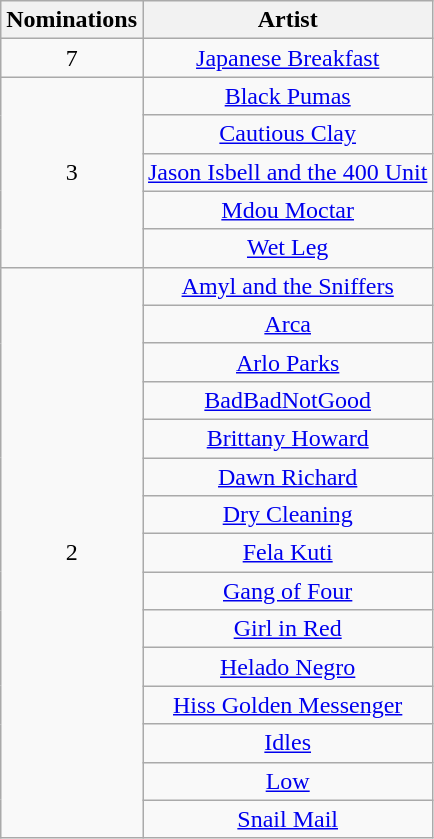<table class="wikitable sortable" style="text-align: center">
<tr>
<th>Nominations</th>
<th>Artist</th>
</tr>
<tr>
<td>7</td>
<td><a href='#'>Japanese Breakfast</a></td>
</tr>
<tr>
<td rowspan="5">3</td>
<td><a href='#'>Black Pumas</a></td>
</tr>
<tr>
<td><a href='#'>Cautious Clay</a></td>
</tr>
<tr>
<td><a href='#'>Jason Isbell and the 400 Unit</a></td>
</tr>
<tr>
<td><a href='#'>Mdou Moctar</a></td>
</tr>
<tr>
<td><a href='#'>Wet Leg</a></td>
</tr>
<tr>
<td rowspan="15">2</td>
<td><a href='#'>Amyl and the Sniffers</a></td>
</tr>
<tr>
<td><a href='#'>Arca</a></td>
</tr>
<tr>
<td><a href='#'>Arlo Parks</a></td>
</tr>
<tr>
<td><a href='#'>BadBadNotGood</a></td>
</tr>
<tr>
<td><a href='#'>Brittany Howard</a></td>
</tr>
<tr>
<td><a href='#'>Dawn Richard</a></td>
</tr>
<tr>
<td><a href='#'>Dry Cleaning</a></td>
</tr>
<tr>
<td><a href='#'>Fela Kuti</a></td>
</tr>
<tr>
<td><a href='#'>Gang of Four</a></td>
</tr>
<tr>
<td><a href='#'>Girl in Red</a></td>
</tr>
<tr>
<td><a href='#'>Helado Negro</a></td>
</tr>
<tr>
<td><a href='#'>Hiss Golden Messenger</a></td>
</tr>
<tr>
<td><a href='#'>Idles</a></td>
</tr>
<tr>
<td><a href='#'>Low</a></td>
</tr>
<tr>
<td><a href='#'>Snail Mail</a></td>
</tr>
</table>
